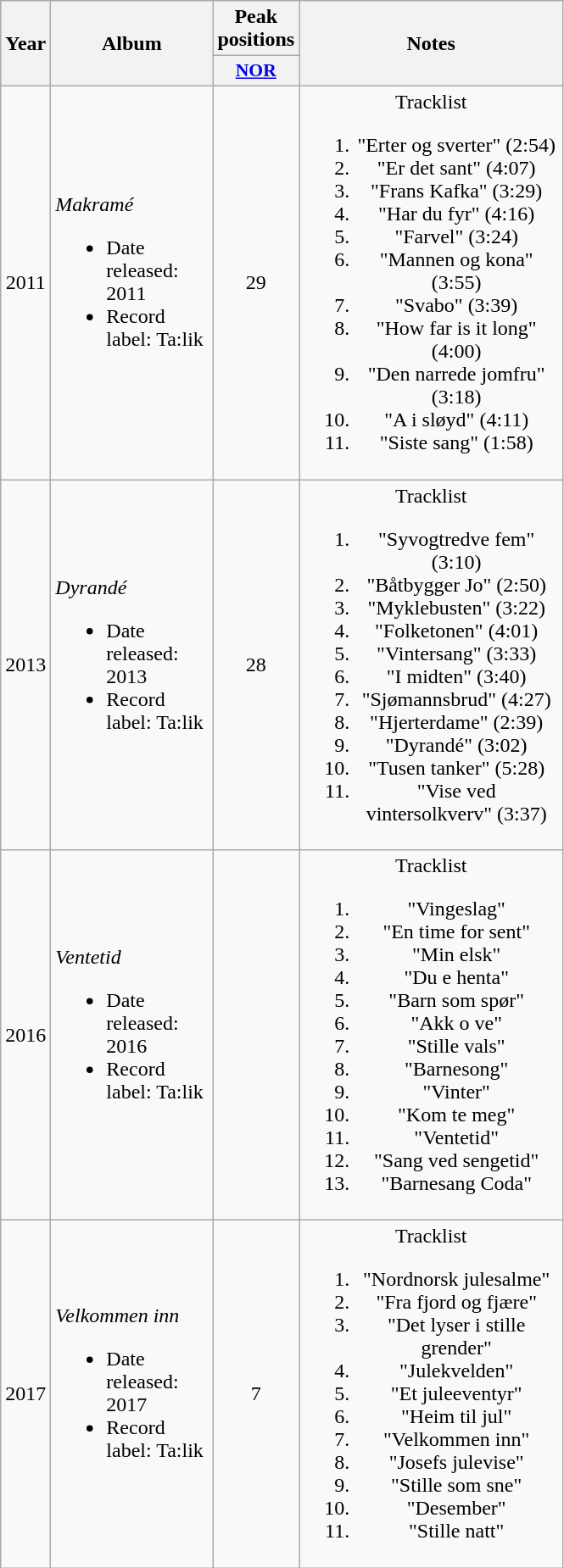<table class="wikitable">
<tr>
<th align="center" rowspan="2" width="10">Year</th>
<th align="center" rowspan="2" width="120">Album</th>
<th align="center" colspan="1" width="20">Peak positions</th>
<th align="center" rowspan="2" width="200">Notes</th>
</tr>
<tr>
<th scope="col" style="width:3em;font-size:90%;"><a href='#'>NOR</a><br></th>
</tr>
<tr>
<td style="text-align:center;">2011</td>
<td><em>Makramé</em><br><ul><li>Date released: 2011</li><li>Record label: Ta:lik</li></ul></td>
<td style="text-align:center;">29</td>
<td style="text-align:center;">Tracklist<br><ol><li>"Erter og sverter" (2:54)</li><li>"Er det sant" (4:07)</li><li>"Frans Kafka" (3:29)</li><li>"Har du fyr" (4:16)</li><li>"Farvel" (3:24)</li><li>"Mannen og kona" (3:55)</li><li>"Svabo" (3:39)</li><li>"How far is it long" (4:00)</li><li>"Den narrede jomfru" (3:18)</li><li>"A i sløyd" (4:11)</li><li>"Siste sang" (1:58)</li></ol></td>
</tr>
<tr>
<td style="text-align:center;">2013</td>
<td><em>Dyrandé</em><br><ul><li>Date released: 2013</li><li>Record label: Ta:lik</li></ul></td>
<td style="text-align:center;">28</td>
<td style="text-align:center;">Tracklist<br><ol><li>"Syvogtredve fem" (3:10)</li><li>"Båtbygger Jo" (2:50)</li><li>"Myklebusten" (3:22)</li><li>"Folketonen" (4:01)</li><li>"Vintersang" (3:33)</li><li>"I midten" (3:40)</li><li>"Sjømannsbrud" (4:27)</li><li>"Hjerterdame" (2:39)</li><li>"Dyrandé" (3:02)</li><li>"Tusen tanker" (5:28)</li><li>"Vise ved vintersolkverv" (3:37)</li></ol></td>
</tr>
<tr>
<td style="text-align:center;">2016</td>
<td><em>Ventetid</em><br><ul><li>Date released: 2016</li><li>Record label: Ta:lik</li></ul></td>
<td style="text-align:center;"></td>
<td style="text-align:center;">Tracklist<br><ol><li>"Vingeslag"</li><li>"En time for sent"</li><li>"Min elsk"</li><li>"Du e henta"</li><li>"Barn som spør"</li><li>"Akk o ve"</li><li>"Stille vals"</li><li>"Barnesong"</li><li>"Vinter"</li><li>"Kom te meg"</li><li>"Ventetid"</li><li>"Sang ved sengetid"</li><li>"Barnesang Coda"</li></ol></td>
</tr>
<tr>
<td style="text-align:center;">2017</td>
<td><em>Velkommen inn</em><br><ul><li>Date released: 2017</li><li>Record label: Ta:lik</li></ul></td>
<td style="text-align:center;">7<br></td>
<td style="text-align:center;">Tracklist<br><ol><li>"Nordnorsk julesalme"</li><li>"Fra fjord og fjære"</li><li>"Det lyser i stille grender"</li><li>"Julekvelden"</li><li>"Et juleeventyr"</li><li>"Heim til jul"</li><li>"Velkommen inn"</li><li>"Josefs julevise"</li><li>"Stille som sne"</li><li>"Desember"</li><li>"Stille natt"</li></ol></td>
</tr>
</table>
